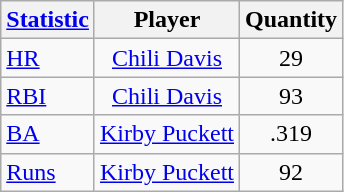<table class="wikitable" style="text-align: center;">
<tr>
<th><a href='#'>Statistic</a></th>
<th>Player</th>
<th>Quantity</th>
</tr>
<tr>
<td align="left"><a href='#'>HR</a></td>
<td><a href='#'>Chili Davis</a></td>
<td>29</td>
</tr>
<tr>
<td align="left"><a href='#'>RBI</a></td>
<td><a href='#'>Chili Davis</a></td>
<td>93</td>
</tr>
<tr>
<td align="left"><a href='#'>BA</a></td>
<td><a href='#'>Kirby Puckett</a></td>
<td>.319</td>
</tr>
<tr>
<td align="left"><a href='#'>Runs</a></td>
<td><a href='#'>Kirby Puckett</a></td>
<td>92</td>
</tr>
</table>
